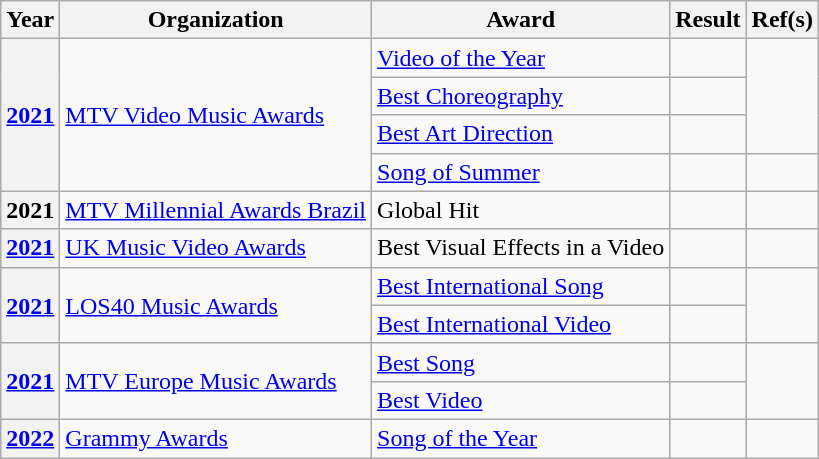<table class="wikitable plainrowheaders">
<tr align=center>
<th scope="col">Year</th>
<th scope="col">Organization</th>
<th scope="col">Award</th>
<th scope="col">Result</th>
<th scope="col">Ref(s)</th>
</tr>
<tr>
<th rowspan="4" scope="row"><a href='#'>2021</a></th>
<td rowspan="4"><a href='#'>MTV Video Music Awards</a></td>
<td><a href='#'>Video of the Year</a></td>
<td></td>
<td rowspan="3" style="text-align:center;"></td>
</tr>
<tr>
<td><a href='#'>Best Choreography</a></td>
<td></td>
</tr>
<tr>
<td><a href='#'>Best Art Direction</a></td>
<td></td>
</tr>
<tr>
<td><a href='#'>Song of Summer</a></td>
<td></td>
<td style="text-align:center;"></td>
</tr>
<tr>
<th scope="row">2021</th>
<td><a href='#'>MTV Millennial Awards Brazil</a></td>
<td>Global Hit</td>
<td></td>
<td style="text-align:center;"></td>
</tr>
<tr>
<th scope="row"><a href='#'>2021</a></th>
<td><a href='#'>UK Music Video Awards</a></td>
<td>Best Visual Effects in a Video</td>
<td></td>
<td style="text-align:center;"></td>
</tr>
<tr>
<th rowspan="2" scope="row"><a href='#'>2021</a></th>
<td rowspan="2"><a href='#'>LOS40 Music Awards</a></td>
<td><a href='#'>Best International Song</a></td>
<td></td>
<td rowspan="2" style="text-align:center;"></td>
</tr>
<tr>
<td><a href='#'>Best International Video</a></td>
<td></td>
</tr>
<tr>
<th rowspan="2" scope="row"><a href='#'>2021</a></th>
<td rowspan="2"><a href='#'>MTV Europe Music Awards</a></td>
<td><a href='#'>Best Song</a></td>
<td></td>
<td rowspan="2" style="text-align:center;"></td>
</tr>
<tr>
<td><a href='#'>Best Video</a></td>
<td></td>
</tr>
<tr>
<th scope="row"><a href='#'>2022</a></th>
<td><a href='#'>Grammy Awards</a></td>
<td><a href='#'>Song of the Year</a></td>
<td></td>
<td rowspan="3" style="text-align:center;"></td>
</tr>
</table>
